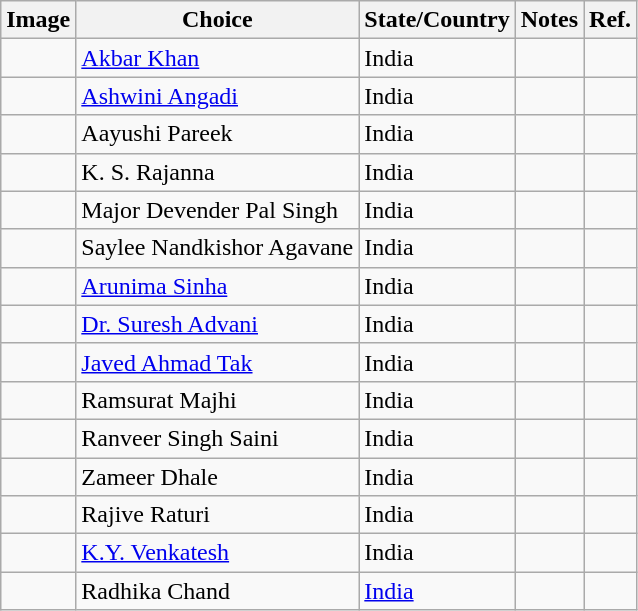<table class="wikitable">
<tr>
<th>Image</th>
<th>Choice</th>
<th>State/Country</th>
<th>Notes</th>
<th>Ref.</th>
</tr>
<tr>
<td></td>
<td><a href='#'>Akbar Khan</a></td>
<td>India</td>
<td></td>
<td></td>
</tr>
<tr>
<td></td>
<td><a href='#'>Ashwini Angadi</a></td>
<td>India</td>
<td></td>
<td></td>
</tr>
<tr>
<td></td>
<td>Aayushi Pareek</td>
<td>India</td>
<td></td>
<td></td>
</tr>
<tr>
<td></td>
<td>K. S. Rajanna</td>
<td>India</td>
<td></td>
<td></td>
</tr>
<tr>
<td></td>
<td>Major Devender Pal Singh</td>
<td>India</td>
<td></td>
<td></td>
</tr>
<tr>
<td></td>
<td>Saylee Nandkishor Agavane</td>
<td>India</td>
<td></td>
<td></td>
</tr>
<tr>
<td></td>
<td><a href='#'>Arunima Sinha</a></td>
<td>India</td>
<td></td>
<td></td>
</tr>
<tr>
<td></td>
<td><a href='#'>Dr. Suresh Advani</a></td>
<td>India</td>
<td></td>
<td></td>
</tr>
<tr>
<td></td>
<td><a href='#'>Javed Ahmad Tak</a></td>
<td>India</td>
<td></td>
<td></td>
</tr>
<tr>
<td></td>
<td>Ramsurat Majhi</td>
<td>India</td>
<td></td>
<td></td>
</tr>
<tr>
<td></td>
<td>Ranveer Singh Saini</td>
<td>India</td>
<td></td>
<td></td>
</tr>
<tr>
<td></td>
<td>Zameer Dhale</td>
<td>India</td>
<td></td>
<td></td>
</tr>
<tr>
<td></td>
<td>Rajive Raturi</td>
<td>India</td>
<td></td>
<td></td>
</tr>
<tr>
<td></td>
<td><a href='#'>K.Y. Venkatesh</a></td>
<td>India</td>
<td></td>
<td></td>
</tr>
<tr>
<td></td>
<td>Radhika Chand</td>
<td><a href='#'>India</a></td>
<td></td>
<td></td>
</tr>
</table>
